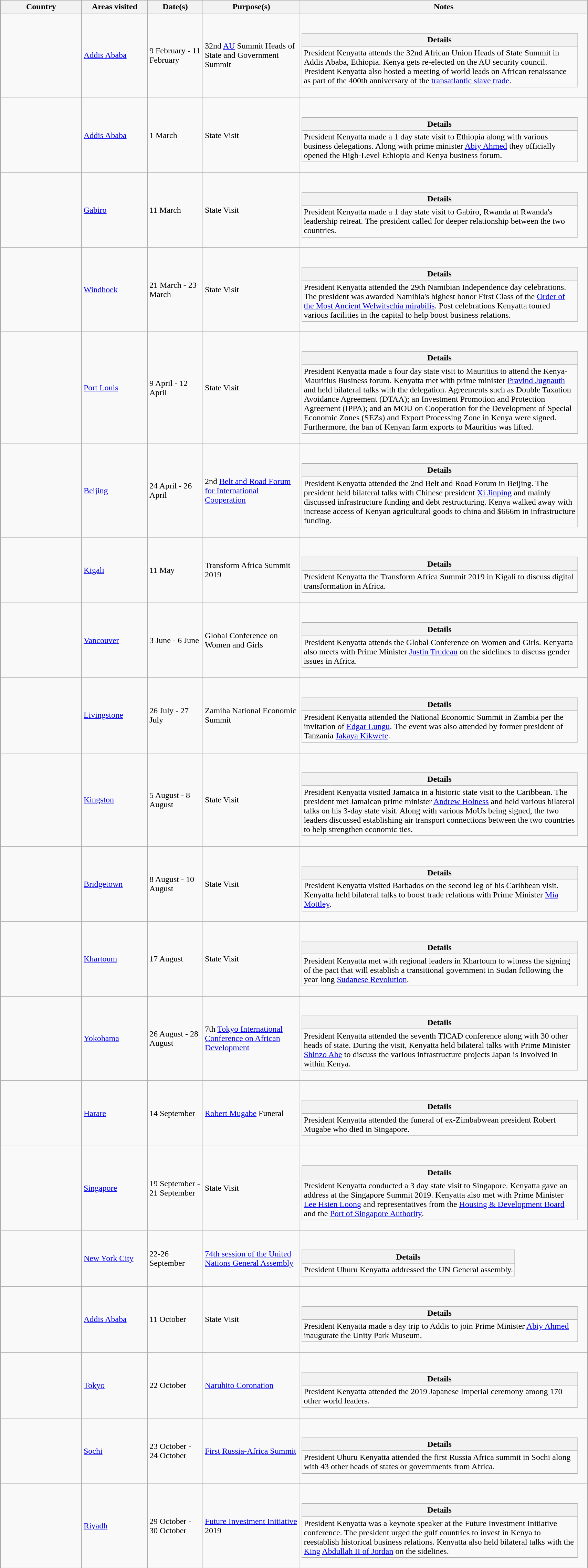<table class="wikitable sortable outercollapse" style="margin: 1em auto 1em auto">
<tr>
<th width="150">Country</th>
<th width="120">Areas visited</th>
<th width="100">Date(s)</th>
<th width="180">Purpose(s)</th>
<th width="550">Notes</th>
</tr>
<tr>
<td></td>
<td><a href='#'>Addis Ababa</a></td>
<td>9 February - 11 February</td>
<td>32nd <a href='#'>AU</a> Summit Heads of State and Government Summit</td>
<td><br><table class="wikitable collapsible innercollapse">
<tr>
<th>Details</th>
</tr>
<tr>
<td>President Kenyatta attends the 32nd African Union Heads of State Summit in Addis Ababa, Ethiopia. Kenya gets re-elected on the AU security council. President Kenyatta also hosted a meeting of world leads on African renaissance as part of the 400th anniversary of the <a href='#'>transatlantic slave trade</a>.</td>
</tr>
</table>
</td>
</tr>
<tr>
<td></td>
<td><a href='#'>Addis Ababa</a></td>
<td>1 March</td>
<td>State Visit</td>
<td><br><table class="wikitable collapsible innercollapse">
<tr>
<th>Details</th>
</tr>
<tr>
<td>President Kenyatta made a 1 day state visit to Ethiopia along with various business delegations. Along with prime minister <a href='#'>Abiy Ahmed</a> they officially opened the High-Level Ethiopia and Kenya business forum.</td>
</tr>
</table>
</td>
</tr>
<tr>
<td></td>
<td><a href='#'>Gabiro</a></td>
<td>11 March</td>
<td>State Visit</td>
<td><br><table class="wikitable collapsible innercollapse">
<tr>
<th>Details</th>
</tr>
<tr>
<td>President Kenyatta made a 1 day state visit to Gabiro, Rwanda at Rwanda's leadership retreat. The president called for deeper relationship between the two countries.</td>
</tr>
</table>
</td>
</tr>
<tr>
<td></td>
<td><a href='#'>Windhoek</a></td>
<td>21 March - 23 March</td>
<td>State Visit</td>
<td><br><table class="wikitable collapsible innercollapse">
<tr>
<th>Details</th>
</tr>
<tr>
<td>President Kenyatta attended the 29th Namibian Independence day celebrations. The president was awarded Namibia's highest honor First Class of the <a href='#'>Order of the Most Ancient Welwitschia mirabilis</a>. Post celebrations Kenyatta toured various facilities in the capital to help boost business relations.</td>
</tr>
</table>
</td>
</tr>
<tr>
<td></td>
<td><a href='#'>Port Louis</a></td>
<td>9 April - 12 April</td>
<td>State Visit</td>
<td><br><table class="wikitable collapsible innercollapse">
<tr>
<th>Details</th>
</tr>
<tr>
<td>President Kenyatta made a four day state visit to Mauritius to attend the Kenya-Mauritius Business forum. Kenyatta met with prime minister <a href='#'>Pravind Jugnauth</a> and held bilateral talks with the delegation. Agreements such as Double Taxation Avoidance Agreement (DTAA); an Investment Promotion and Protection Agreement (IPPA); and an MOU on Cooperation for the Development of Special Economic Zones (SEZs) and Export Processing Zone in Kenya were signed. Furthermore, the ban of Kenyan farm exports to Mauritius was lifted.</td>
</tr>
</table>
</td>
</tr>
<tr>
<td></td>
<td><a href='#'>Beijing</a></td>
<td>24 April - 26 April</td>
<td>2nd <a href='#'>Belt and Road Forum for International Cooperation</a></td>
<td><br><table class="wikitable collapsible innercollapse">
<tr>
<th>Details</th>
</tr>
<tr>
<td>President Kenyatta attended the 2nd Belt and Road Forum in Beijing. The president held bilateral talks with Chinese president <a href='#'>Xi Jinping</a> and mainly discussed infrastructure funding and debt restructuring. Kenya walked away with increase access of Kenyan agricultural goods to china and $666m in infrastructure funding.</td>
</tr>
</table>
</td>
</tr>
<tr>
<td></td>
<td><a href='#'>Kigali</a></td>
<td>11 May</td>
<td>Transform Africa Summit 2019</td>
<td><br><table class="wikitable collapsible innercollapse">
<tr>
<th>Details</th>
</tr>
<tr>
<td>President Kenyatta the Transform Africa Summit 2019 in Kigali to discuss digital transformation in Africa.</td>
</tr>
</table>
</td>
</tr>
<tr>
<td></td>
<td><a href='#'>Vancouver</a></td>
<td>3 June - 6 June</td>
<td>Global Conference on Women and Girls</td>
<td><br><table class="wikitable collapsible innercollapse">
<tr>
<th>Details</th>
</tr>
<tr>
<td>President Kenyatta attends the Global Conference on Women and Girls. Kenyatta also meets with Prime Minister <a href='#'>Justin Trudeau</a> on the sidelines to discuss gender issues in Africa.</td>
</tr>
</table>
</td>
</tr>
<tr>
<td></td>
<td><a href='#'>Livingstone</a></td>
<td>26 July - 27 July</td>
<td>Zamiba National Economic Summit</td>
<td><br><table class="wikitable collapsible innercollapse">
<tr>
<th>Details</th>
</tr>
<tr>
<td>President Kenyatta attended the National Economic Summit in Zambia per the invitation of <a href='#'>Edgar Lungu</a>. The event was also attended by former president of Tanzania <a href='#'>Jakaya Kikwete</a>.</td>
</tr>
</table>
</td>
</tr>
<tr>
<td></td>
<td><a href='#'>Kingston</a></td>
<td>5 August - 8 August</td>
<td>State Visit</td>
<td><br><table class="wikitable collapsible innercollapse">
<tr>
<th>Details</th>
</tr>
<tr>
<td>President Kenyatta visited Jamaica in a historic state visit to the Caribbean. The president met Jamaican prime minister <a href='#'>Andrew Holness</a> and held various bilateral talks on his 3-day state visit. Along with various MoUs being signed, the two leaders discussed establishing air transport connections between the two countries to help strengthen economic ties.</td>
</tr>
</table>
</td>
</tr>
<tr>
<td></td>
<td><a href='#'>Bridgetown</a></td>
<td>8 August - 10 August</td>
<td>State Visit</td>
<td><br><table class="wikitable collapsible innercollapse">
<tr>
<th>Details</th>
</tr>
<tr>
<td>President Kenyatta visited Barbados on the second leg of his Caribbean visit. Kenyatta held bilateral talks to boost trade relations with Prime Minister <a href='#'>Mia Mottley</a>.</td>
</tr>
</table>
</td>
</tr>
<tr>
<td></td>
<td><a href='#'>Khartoum</a></td>
<td>17 August</td>
<td>State Visit</td>
<td><br><table class="wikitable collapsible innercollapse">
<tr>
<th>Details</th>
</tr>
<tr>
<td>President Kenyatta met with regional leaders in Khartoum to witness the signing of the pact that will establish a transitional government in Sudan following the year long <a href='#'>Sudanese Revolution</a>.</td>
</tr>
</table>
</td>
</tr>
<tr>
<td></td>
<td><a href='#'>Yokohama</a></td>
<td>26 August - 28 August</td>
<td>7th <a href='#'>Tokyo International Conference on African Development</a></td>
<td><br><table class="wikitable collapsible innercollapse">
<tr>
<th>Details</th>
</tr>
<tr>
<td>President Kenyatta attended the seventh TICAD conference along with 30 other heads of state. During the visit, Kenyatta held bilateral talks with Prime Minister <a href='#'>Shinzo Abe</a> to discuss the various infrastructure projects Japan is involved in within Kenya.</td>
</tr>
</table>
</td>
</tr>
<tr>
<td></td>
<td><a href='#'>Harare</a></td>
<td>14 September</td>
<td><a href='#'>Robert Mugabe</a> Funeral</td>
<td><br><table class="wikitable collapsible innercollapse">
<tr>
<th>Details</th>
</tr>
<tr>
<td>President Kenyatta attended the funeral of ex-Zimbabwean president Robert Mugabe who died in Singapore.</td>
</tr>
</table>
</td>
</tr>
<tr>
<td></td>
<td><a href='#'>Singapore</a></td>
<td>19 September - 21 September</td>
<td>State Visit</td>
<td><br><table class="wikitable collapsible innercollapse">
<tr>
<th>Details</th>
</tr>
<tr>
<td>President Kenyatta conducted a 3 day state visit to Singapore. Kenyatta gave an address at the Singapore Summit 2019. Kenyatta also met with Prime Minister <a href='#'>Lee Hsien Loong</a> and representatives from the <a href='#'>Housing & Development Board</a> and the <a href='#'>Port of Singapore Authority</a><em>.</em></td>
</tr>
</table>
</td>
</tr>
<tr>
<td></td>
<td><a href='#'>New York City</a></td>
<td>22-26 September</td>
<td><a href='#'>74th session of the United Nations General Assembly</a></td>
<td><br><table class="wikitable collapsible innercollapse">
<tr>
<th>Details</th>
</tr>
<tr>
<td>President Uhuru Kenyatta addressed the UN General assembly.</td>
</tr>
</table>
</td>
</tr>
<tr>
<td></td>
<td><a href='#'>Addis Ababa</a></td>
<td>11 October</td>
<td>State Visit</td>
<td><br><table class="wikitable collapsible innercollapse">
<tr>
<th>Details</th>
</tr>
<tr>
<td>President Kenyatta made a day trip to Addis to join Prime Minister <a href='#'>Abiy Ahmed</a> inaugurate the Unity Park Museum.</td>
</tr>
</table>
</td>
</tr>
<tr>
<td></td>
<td><a href='#'>Tokyo</a></td>
<td>22 October</td>
<td><a href='#'>Naruhito Coronation</a></td>
<td><br><table class="wikitable collapsible innercollapse">
<tr>
<th>Details</th>
</tr>
<tr>
<td>President Kenyatta attended the 2019 Japanese Imperial ceremony among 170 other world leaders.</td>
</tr>
</table>
</td>
</tr>
<tr>
<td></td>
<td><a href='#'>Sochi</a></td>
<td>23 October - 24 October</td>
<td><a href='#'>First Russia-Africa Summit</a></td>
<td><br><table class="wikitable collapsible innercollapse">
<tr>
<th>Details</th>
</tr>
<tr>
<td>President Uhuru Kenyatta attended the first Russia Africa summit in Sochi along with 43 other heads of states or governments from Africa.</td>
</tr>
</table>
</td>
</tr>
<tr>
<td></td>
<td><a href='#'>Riyadh</a></td>
<td>29 October - 30 October</td>
<td><a href='#'>Future Investment Initiative</a> 2019</td>
<td><br><table class="wikitable collapsible innercollapse">
<tr>
<th>Details</th>
</tr>
<tr>
<td>President Kenyatta was a keynote speaker at the Future Investment Initiative conference. The president urged the gulf countries to invest in Kenya to reestablish historical business relations. Kenyatta also held bilateral talks with the <a href='#'>King</a> <a href='#'>Abdullah II of Jordan</a> on the sidelines.</td>
</tr>
</table>
</td>
</tr>
</table>
